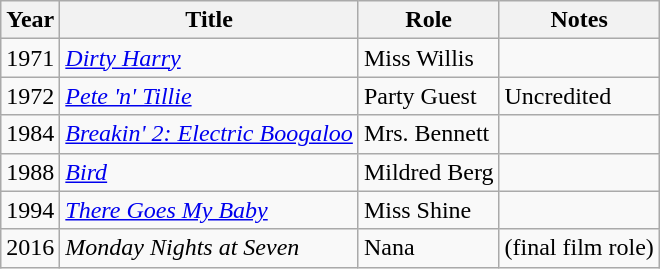<table class="wikitable">
<tr>
<th>Year</th>
<th>Title</th>
<th>Role</th>
<th>Notes</th>
</tr>
<tr>
<td>1971</td>
<td><em><a href='#'>Dirty Harry</a></em></td>
<td>Miss Willis</td>
<td></td>
</tr>
<tr>
<td>1972</td>
<td><em><a href='#'>Pete 'n' Tillie</a></em></td>
<td>Party Guest</td>
<td>Uncredited</td>
</tr>
<tr>
<td>1984</td>
<td><em><a href='#'>Breakin' 2: Electric Boogaloo</a></em></td>
<td>Mrs. Bennett</td>
<td></td>
</tr>
<tr>
<td>1988</td>
<td><em><a href='#'>Bird</a></em></td>
<td>Mildred Berg</td>
<td></td>
</tr>
<tr>
<td>1994</td>
<td><em><a href='#'>There Goes My Baby</a></em></td>
<td>Miss Shine</td>
<td></td>
</tr>
<tr>
<td>2016</td>
<td><em>Monday Nights at Seven</em></td>
<td>Nana</td>
<td>(final film role)</td>
</tr>
</table>
